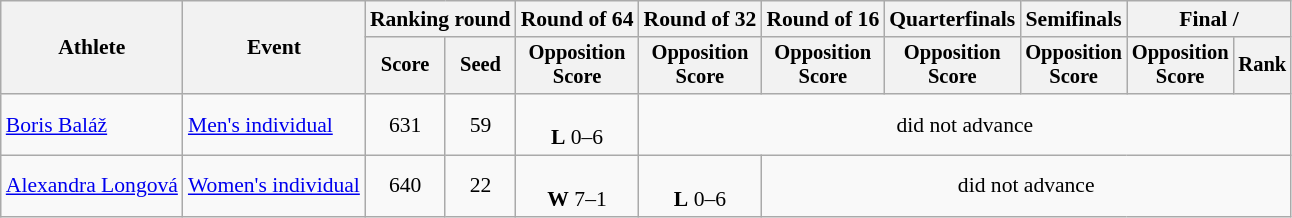<table class="wikitable" style="font-size:90%">
<tr>
<th rowspan=2>Athlete</th>
<th rowspan=2>Event</th>
<th colspan="2">Ranking round</th>
<th>Round of 64</th>
<th>Round of 32</th>
<th>Round of 16</th>
<th>Quarterfinals</th>
<th>Semifinals</th>
<th colspan="2">Final / </th>
</tr>
<tr style="font-size:95%">
<th>Score</th>
<th>Seed</th>
<th>Opposition<br>Score</th>
<th>Opposition<br>Score</th>
<th>Opposition<br>Score</th>
<th>Opposition<br>Score</th>
<th>Opposition<br>Score</th>
<th>Opposition<br>Score</th>
<th>Rank</th>
</tr>
<tr align=center>
<td align=left><a href='#'>Boris Baláž</a></td>
<td align=left><a href='#'>Men's individual</a></td>
<td>631</td>
<td>59</td>
<td><br><strong>L</strong> 0–6</td>
<td colspan=6>did not advance</td>
</tr>
<tr align=center>
<td align=left><a href='#'>Alexandra Longová</a></td>
<td align=left><a href='#'>Women's individual</a></td>
<td>640</td>
<td>22</td>
<td><br><strong>W</strong> 7–1</td>
<td><br><strong>L</strong> 0–6</td>
<td colspan=5>did not advance</td>
</tr>
</table>
